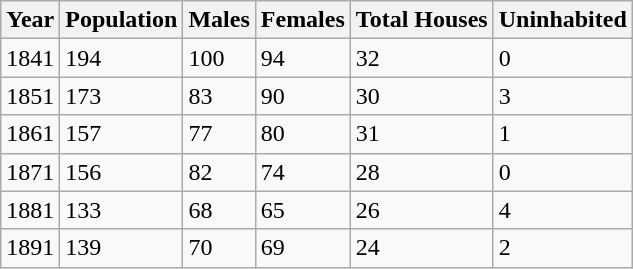<table class="wikitable">
<tr>
<th>Year</th>
<th>Population</th>
<th>Males</th>
<th>Females</th>
<th>Total Houses</th>
<th>Uninhabited</th>
</tr>
<tr>
<td>1841</td>
<td>194</td>
<td>100</td>
<td>94</td>
<td>32</td>
<td>0</td>
</tr>
<tr>
<td>1851</td>
<td>173</td>
<td>83</td>
<td>90</td>
<td>30</td>
<td>3</td>
</tr>
<tr>
<td>1861</td>
<td>157</td>
<td>77</td>
<td>80</td>
<td>31</td>
<td>1</td>
</tr>
<tr>
<td>1871</td>
<td>156</td>
<td>82</td>
<td>74</td>
<td>28</td>
<td>0</td>
</tr>
<tr>
<td>1881</td>
<td>133</td>
<td>68</td>
<td>65</td>
<td>26</td>
<td>4</td>
</tr>
<tr>
<td>1891</td>
<td>139</td>
<td>70</td>
<td>69</td>
<td>24</td>
<td>2</td>
</tr>
</table>
